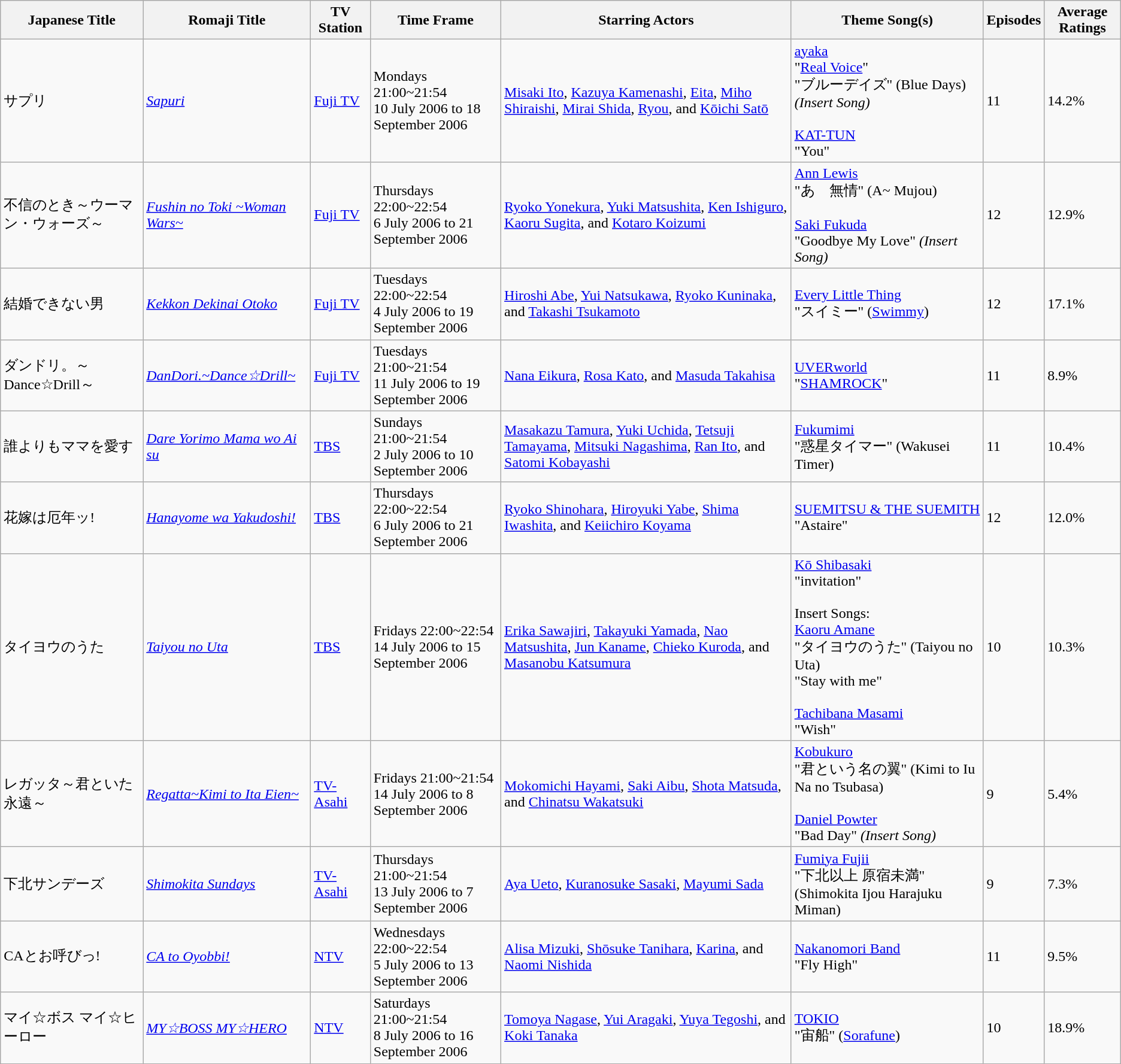<table class="wikitable">
<tr>
<th align="left">Japanese Title</th>
<th align="left">Romaji Title</th>
<th align="left">TV Station</th>
<th align="left">Time Frame</th>
<th align="left">Starring Actors</th>
<th align="left">Theme Song(s)</th>
<th align="left">Episodes</th>
<th align="left">Average Ratings</th>
</tr>
<tr>
<td align="left">サプリ</td>
<td align="left"><em><a href='#'>Sapuri</a></em></td>
<td align="left"><a href='#'>Fuji TV</a></td>
<td align="left">Mondays 21:00~21:54 <br> 10 July 2006 to 18 September 2006</td>
<td align="left"><a href='#'>Misaki Ito</a>, <a href='#'>Kazuya Kamenashi</a>, <a href='#'>Eita</a>, <a href='#'>Miho Shiraishi</a>, <a href='#'>Mirai Shida</a>, <a href='#'>Ryou</a>, and <a href='#'>Kōichi Satō</a></td>
<td align="left"><a href='#'>ayaka</a><br>"<a href='#'>Real Voice</a>"<br>"ブルーデイズ" (Blue Days) <em>(Insert Song)</em> <br><br><a href='#'>KAT-TUN</a><br>"You"</td>
<td align="left">11</td>
<td align="left">14.2%</td>
</tr>
<tr>
<td align="left">不信のとき～ウーマン・ウォーズ～</td>
<td align="left"><em><a href='#'>Fushin no Toki ~Woman Wars~</a></em></td>
<td align="left"><a href='#'>Fuji TV</a></td>
<td align="left">Thursdays 22:00~22:54 <br> 6 July 2006 to 21 September 2006</td>
<td align="left"><a href='#'>Ryoko Yonekura</a>, <a href='#'>Yuki Matsushita</a>, <a href='#'>Ken Ishiguro</a>, <a href='#'>Kaoru Sugita</a>, and <a href='#'>Kotaro Koizumi</a></td>
<td align="left"><a href='#'>Ann Lewis</a><br>"あゝ無情" (A~ Mujou)<br><br><a href='#'>Saki Fukuda</a><br>"Goodbye My Love" <em>(Insert Song)</em></td>
<td align="left">12</td>
<td align="left">12.9%</td>
</tr>
<tr>
<td align="left">結婚できない男</td>
<td align="left"><em><a href='#'>Kekkon Dekinai Otoko</a></em></td>
<td align="left"><a href='#'>Fuji TV</a></td>
<td align="left">Tuesdays 22:00~22:54 <br> 4 July 2006 to 19 September 2006</td>
<td align="left"><a href='#'>Hiroshi Abe</a>, <a href='#'>Yui Natsukawa</a>, <a href='#'>Ryoko Kuninaka</a>, and <a href='#'>Takashi Tsukamoto</a></td>
<td align="left"><a href='#'>Every Little Thing</a><br>"スイミー" (<a href='#'>Swimmy</a>)</td>
<td align="left">12</td>
<td align="left">17.1%</td>
</tr>
<tr>
<td align="left">ダンドリ。～Dance☆Drill～</td>
<td align="left"><em><a href='#'>DanDori.~Dance☆Drill~</a></em></td>
<td align="left"><a href='#'>Fuji TV</a></td>
<td align="left">Tuesdays 21:00~21:54 <br> 11 July 2006 to 19 September 2006</td>
<td align="left"><a href='#'>Nana Eikura</a>, <a href='#'>Rosa Kato</a>, and <a href='#'>Masuda Takahisa</a></td>
<td align="left"><a href='#'>UVERworld</a><br>"<a href='#'>SHAMROCK</a>"</td>
<td align="left">11</td>
<td align="left">8.9%</td>
</tr>
<tr>
<td align="left">誰よりもママを愛す</td>
<td align="left"><em><a href='#'>Dare Yorimo Mama wo Ai su</a></em></td>
<td align="left"><a href='#'>TBS</a></td>
<td align="left">Sundays 21:00~21:54 <br> 2 July 2006 to 10 September 2006</td>
<td align="left"><a href='#'>Masakazu Tamura</a>, <a href='#'>Yuki Uchida</a>, <a href='#'>Tetsuji Tamayama</a>, <a href='#'>Mitsuki Nagashima</a>, <a href='#'>Ran Ito</a>, and <a href='#'>Satomi Kobayashi</a></td>
<td align="left"><a href='#'>Fukumimi</a><br>"惑星タイマー" (Wakusei Timer)</td>
<td align="left">11</td>
<td align="left">10.4%</td>
</tr>
<tr>
<td align="left">花嫁は厄年ッ!</td>
<td align="left"><em><a href='#'>Hanayome wa Yakudoshi!</a></em></td>
<td align="left"><a href='#'>TBS</a></td>
<td align="left">Thursdays 22:00~22:54 <br> 6 July 2006 to 21 September 2006</td>
<td align="left"><a href='#'>Ryoko Shinohara</a>, <a href='#'>Hiroyuki Yabe</a>, <a href='#'>Shima Iwashita</a>, and <a href='#'>Keiichiro Koyama</a></td>
<td align="left"><a href='#'>SUEMITSU & THE SUEMITH</a><br>"Astaire"</td>
<td align="left">12</td>
<td align="left">12.0%</td>
</tr>
<tr>
<td align="left">タイヨウのうた</td>
<td align="left"><em><a href='#'>Taiyou no Uta</a></em></td>
<td align="left"><a href='#'>TBS</a></td>
<td align="left">Fridays 22:00~22:54 <br> 14 July 2006 to 15 September 2006</td>
<td align="left"><a href='#'>Erika Sawajiri</a>, <a href='#'>Takayuki Yamada</a>, <a href='#'>Nao Matsushita</a>, <a href='#'>Jun Kaname</a>, <a href='#'>Chieko Kuroda</a>, and <a href='#'>Masanobu Katsumura</a></td>
<td align="left"><a href='#'>Kō Shibasaki</a><br>"invitation"<br><br>Insert Songs:<br><a href='#'>Kaoru Amane</a><br>"タイヨウのうた" (Taiyou no Uta)<br>"Stay with me"<br><br><a href='#'>Tachibana Masami</a><br>"Wish"</td>
<td align="left">10</td>
<td align="left">10.3%</td>
</tr>
<tr>
<td align="left">レガッタ～君といた永遠～</td>
<td align="left"><em><a href='#'>Regatta~Kimi to Ita Eien~</a></em></td>
<td align="left"><a href='#'>TV-Asahi</a></td>
<td align="left">Fridays 21:00~21:54 <br> 14 July 2006 to 8 September 2006</td>
<td align="left"><a href='#'>Mokomichi Hayami</a>, <a href='#'>Saki Aibu</a>, <a href='#'>Shota Matsuda</a>, and <a href='#'>Chinatsu Wakatsuki</a></td>
<td align="left"><a href='#'>Kobukuro</a><br>"君という名の翼" (Kimi to Iu Na no Tsubasa)<br><br><a href='#'>Daniel Powter</a><br>"Bad Day" <em>(Insert Song)</em></td>
<td align="left">9</td>
<td align="left">5.4%</td>
</tr>
<tr>
<td align="left">下北サンデーズ</td>
<td align="left"><em><a href='#'>Shimokita Sundays</a></em></td>
<td align="left"><a href='#'>TV-Asahi</a></td>
<td align="left">Thursdays 21:00~21:54 <br> 13 July 2006 to 7 September 2006</td>
<td align="left"><a href='#'>Aya Ueto</a>, <a href='#'>Kuranosuke Sasaki</a>, <a href='#'>Mayumi Sada</a></td>
<td align="left"><a href='#'>Fumiya Fujii</a><br>"下北以上 原宿未満" (Shimokita Ijou  Harajuku Miman)</td>
<td align="left">9</td>
<td align="left">7.3%</td>
</tr>
<tr>
<td align="left">CAとお呼びっ!</td>
<td align="left"><em><a href='#'>CA to Oyobbi!</a></em></td>
<td align="left"><a href='#'>NTV</a></td>
<td align="left">Wednesdays 22:00~22:54 <br> 5 July 2006 to 13 September 2006</td>
<td align="left"><a href='#'>Alisa Mizuki</a>, <a href='#'>Shōsuke Tanihara</a>, <a href='#'>Karina</a>, and <a href='#'>Naomi Nishida</a></td>
<td align="left"><a href='#'>Nakanomori Band</a><br>"Fly High"</td>
<td align="left">11</td>
<td align="left">9.5%</td>
</tr>
<tr>
<td align="left">マイ☆ボス マイ☆ヒーロー</td>
<td align="left"><em><a href='#'>MY☆BOSS MY☆HERO</a></em></td>
<td align="left"><a href='#'>NTV</a></td>
<td align="left">Saturdays 21:00~21:54 <br> 8 July 2006 to 16 September 2006</td>
<td align="left"><a href='#'>Tomoya Nagase</a>, <a href='#'>Yui Aragaki</a>, <a href='#'>Yuya Tegoshi</a>, and <a href='#'>Koki Tanaka</a></td>
<td align="left"><a href='#'>TOKIO</a><br>"宙船" (<a href='#'>Sorafune</a>)</td>
<td align="left">10</td>
<td align="left">18.9%</td>
</tr>
</table>
